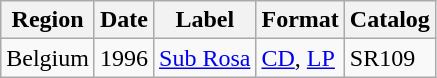<table class="wikitable">
<tr>
<th>Region</th>
<th>Date</th>
<th>Label</th>
<th>Format</th>
<th>Catalog</th>
</tr>
<tr>
<td>Belgium</td>
<td>1996</td>
<td><a href='#'>Sub Rosa</a></td>
<td><a href='#'>CD</a>, <a href='#'>LP</a></td>
<td>SR109</td>
</tr>
</table>
